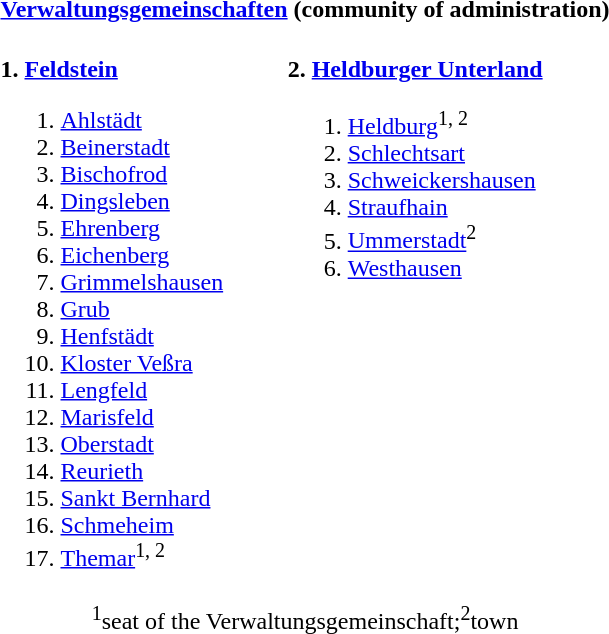<table>
<tr>
<th colspan=3><a href='#'>Verwaltungsgemeinschaften</a> (community of administration)</th>
</tr>
<tr valign=top>
<td><br><strong>1. <a href='#'>Feldstein</a></strong><ol><li><a href='#'>Ahlstädt</a></li><li><a href='#'>Beinerstadt</a></li><li><a href='#'>Bischofrod</a></li><li><a href='#'>Dingsleben</a></li><li><a href='#'>Ehrenberg</a></li><li><a href='#'>Eichenberg</a></li><li><a href='#'>Grimmelshausen</a></li><li><a href='#'>Grub</a></li><li><a href='#'>Henfstädt</a></li><li><a href='#'>Kloster Veßra</a></li><li><a href='#'>Lengfeld</a></li><li><a href='#'>Marisfeld</a></li><li><a href='#'>Oberstadt</a></li><li><a href='#'>Reurieth</a></li><li><a href='#'>Sankt Bernhard</a></li><li><a href='#'>Schmeheim</a></li><li><a href='#'>Themar</a><sup>1, 2</sup></li></ol></td>
<td><br><strong>2. <a href='#'>Heldburger Unterland</a></strong><ol><li><a href='#'>Heldburg</a><sup>1, 2</sup></li><li><a href='#'>Schlechtsart</a></li><li><a href='#'>Schweickershausen</a></li><li><a href='#'>Straufhain</a></li><li><a href='#'>Ummerstadt</a><sup>2</sup></li><li><a href='#'>Westhausen</a></li></ol></td>
</tr>
<tr>
<td colspan=2 align=center><sup>1</sup>seat of the Verwaltungsgemeinschaft;<sup>2</sup>town</td>
</tr>
</table>
